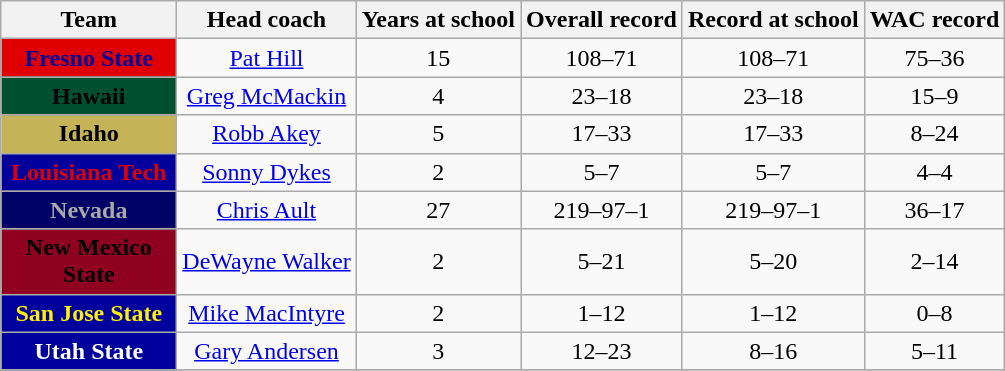<table class="wikitable sortable" style="text-align: center;">
<tr>
<th width="110">Team</th>
<th>Head coach</th>
<th>Years at school</th>
<th>Overall record</th>
<th>Record at school</th>
<th>WAC record</th>
</tr>
<tr>
<th style="background:#e00000; color:#00009C;">Fresno State</th>
<td><a href='#'>Pat Hill</a></td>
<td>15</td>
<td>108–71</td>
<td>108–71</td>
<td>75–36</td>
</tr>
<tr>
<th style="background:#005030; color:#000000;">Hawaii</th>
<td><a href='#'>Greg McMackin</a></td>
<td>4</td>
<td>23–18</td>
<td>23–18</td>
<td>15–9</td>
</tr>
<tr>
<th style="background:#C5B358; color:#000000;">Idaho</th>
<td><a href='#'>Robb Akey</a></td>
<td>5</td>
<td>17–33</td>
<td>17–33</td>
<td>8–24</td>
</tr>
<tr>
<th style="background:#00009C; color:#e00000;">Louisiana Tech</th>
<td><a href='#'>Sonny Dykes</a></td>
<td>2</td>
<td>5–7</td>
<td>5–7</td>
<td>4–4</td>
</tr>
<tr>
<th style="background:#000067; color:#A9A9A9;">Nevada</th>
<td><a href='#'>Chris Ault</a></td>
<td>27</td>
<td>219–97–1</td>
<td>219–97–1</td>
<td>36–17</td>
</tr>
<tr>
<th style="background:#900020; color:#000000;">New Mexico State</th>
<td><a href='#'>DeWayne Walker</a></td>
<td>2</td>
<td>5–21</td>
<td>5–20</td>
<td>2–14</td>
</tr>
<tr>
<th style="background:#00009C; color:#FFEF00">San Jose State</th>
<td><a href='#'>Mike MacIntyre</a></td>
<td>2</td>
<td>1–12</td>
<td>1–12</td>
<td>0–8</td>
</tr>
<tr>
<th style="background:#00009C; color:#FFFFFF;">Utah State</th>
<td><a href='#'>Gary Andersen</a></td>
<td>3</td>
<td>12–23</td>
<td>8–16</td>
<td>5–11</td>
</tr>
<tr>
</tr>
</table>
